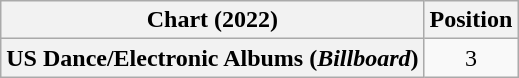<table class="wikitable plainrowheaders sortable">
<tr>
<th>Chart (2022)</th>
<th>Position</th>
</tr>
<tr>
<th scope="row">US Dance/Electronic Albums (<em>Billboard</em>)</th>
<td style="text-align:center;">3</td>
</tr>
</table>
